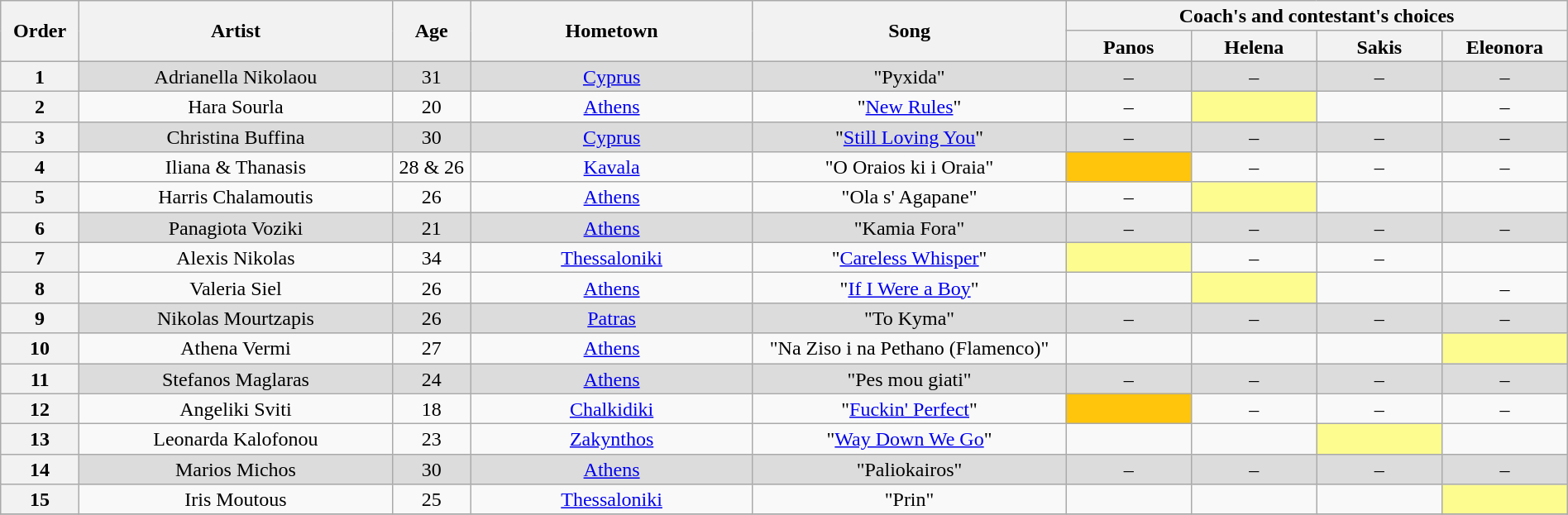<table class="wikitable" style="text-align:center; line-height:17px; width:100%;">
<tr>
<th scope="col" rowspan="2" width="05%">Order</th>
<th scope="col" rowspan="2" width="20%">Artist</th>
<th scope="col" rowspan="2" width="05%">Age</th>
<th scope="col" rowspan="2" width="18%">Hometown</th>
<th scope="col" rowspan="2" width="20%">Song</th>
<th scope="col" colspan="4" width="32%">Coach's and contestant's choices</th>
</tr>
<tr>
<th width="08%">Panos</th>
<th width="08%">Helena</th>
<th width="08%">Sakis</th>
<th width="08%">Eleonora</th>
</tr>
<tr style="background:#DCDCDC;" |>
<th>1</th>
<td>Adrianella Nikolaou</td>
<td>31</td>
<td><a href='#'>Cyprus</a></td>
<td>"Pyxida"</td>
<td>–</td>
<td>–</td>
<td>–</td>
<td>–</td>
</tr>
<tr>
<th>2</th>
<td>Hara Sourla</td>
<td>20</td>
<td><a href='#'>Athens</a></td>
<td>"<a href='#'>New Rules</a>"</td>
<td>–</td>
<td style="background:#fdfc8f;"></td>
<td></td>
<td>–</td>
</tr>
<tr style="background:#DCDCDC;" |>
<th>3</th>
<td>Christina Buffina</td>
<td>30</td>
<td><a href='#'>Cyprus</a></td>
<td>"<a href='#'>Still Loving You</a>"</td>
<td>–</td>
<td>–</td>
<td>–</td>
<td>–</td>
</tr>
<tr>
<th>4</th>
<td>Iliana & Thanasis</td>
<td>28 & 26</td>
<td><a href='#'>Kavala</a></td>
<td>"O Oraios ki i Oraia"</td>
<td style="background:#FFC50C;"></td>
<td>–</td>
<td>–</td>
<td>–</td>
</tr>
<tr>
<th>5</th>
<td>Harris Chalamoutis</td>
<td>26</td>
<td><a href='#'>Athens</a></td>
<td>"Ola s' Agapane"</td>
<td>–</td>
<td style="background:#fdfc8f;"></td>
<td></td>
<td></td>
</tr>
<tr style="background:#DCDCDC;" |>
<th>6</th>
<td>Panagiota Voziki</td>
<td>21</td>
<td><a href='#'>Athens</a></td>
<td>"Kamia Fora"</td>
<td>–</td>
<td>–</td>
<td>–</td>
<td>–</td>
</tr>
<tr>
<th>7</th>
<td>Alexis Nikolas</td>
<td>34</td>
<td><a href='#'>Thessaloniki</a></td>
<td>"<a href='#'>Careless Whisper</a>"</td>
<td style="background:#fdfc8f;"></td>
<td>–</td>
<td>–</td>
<td></td>
</tr>
<tr>
<th>8</th>
<td>Valeria Siel</td>
<td>26</td>
<td><a href='#'>Athens</a></td>
<td>"<a href='#'>If I Were a Boy</a>"</td>
<td></td>
<td style="background:#fdfc8f;"></td>
<td></td>
<td>–</td>
</tr>
<tr style="background:#DCDCDC;" |>
<th>9</th>
<td>Nikolas Mourtzapis</td>
<td>26</td>
<td><a href='#'>Patras</a></td>
<td>"To Kyma"</td>
<td>–</td>
<td>–</td>
<td>–</td>
<td>–</td>
</tr>
<tr>
<th>10</th>
<td>Athena Vermi</td>
<td>27</td>
<td><a href='#'>Athens</a></td>
<td>"Na Ziso i na Pethano (Flamenco)"</td>
<td></td>
<td></td>
<td></td>
<td style="background:#fdfc8f;"></td>
</tr>
<tr style="background:#DCDCDC;" |>
<th>11</th>
<td>Stefanos Maglaras</td>
<td>24</td>
<td><a href='#'>Athens</a></td>
<td>"Pes mou giati"</td>
<td>–</td>
<td>–</td>
<td>–</td>
<td>–</td>
</tr>
<tr>
<th>12</th>
<td>Angeliki Sviti</td>
<td>18</td>
<td><a href='#'>Chalkidiki</a></td>
<td>"<a href='#'>Fuckin' Perfect</a>"</td>
<td style="background:#FFC50C;"></td>
<td>–</td>
<td>–</td>
<td>–</td>
</tr>
<tr>
<th>13</th>
<td>Leonarda Kalofonou</td>
<td>23</td>
<td><a href='#'>Zakynthos</a></td>
<td>"<a href='#'>Way Down We Go</a>"</td>
<td></td>
<td></td>
<td style="background:#fdfc8f;"></td>
<td></td>
</tr>
<tr style="background:#DCDCDC;" |>
<th>14</th>
<td>Marios Michos</td>
<td>30</td>
<td><a href='#'>Athens</a></td>
<td>"Paliokairos"</td>
<td>–</td>
<td>–</td>
<td>–</td>
<td>–</td>
</tr>
<tr>
<th>15</th>
<td>Iris Moutous</td>
<td>25</td>
<td><a href='#'>Thessaloniki</a></td>
<td>"Prin"</td>
<td></td>
<td></td>
<td></td>
<td style="background:#fdfc8f;"></td>
</tr>
<tr>
</tr>
</table>
